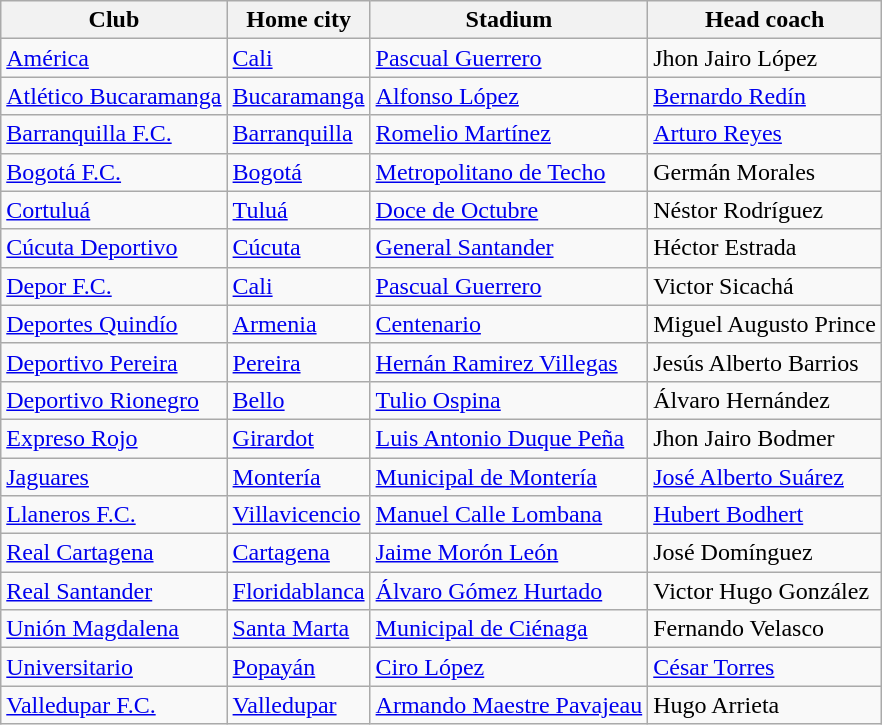<table class="wikitable sortable">
<tr>
<th>Club</th>
<th>Home city</th>
<th>Stadium</th>
<th>Head coach</th>
</tr>
<tr>
<td><a href='#'>América</a></td>
<td><a href='#'>Cali</a></td>
<td><a href='#'>Pascual Guerrero</a></td>
<td> Jhon Jairo López</td>
</tr>
<tr>
<td><a href='#'>Atlético Bucaramanga</a></td>
<td><a href='#'>Bucaramanga</a></td>
<td><a href='#'>Alfonso López</a></td>
<td> <a href='#'>Bernardo Redín</a></td>
</tr>
<tr>
<td><a href='#'>Barranquilla F.C.</a></td>
<td><a href='#'>Barranquilla</a></td>
<td><a href='#'>Romelio Martínez</a></td>
<td> <a href='#'>Arturo Reyes</a></td>
</tr>
<tr>
<td><a href='#'>Bogotá F.C.</a></td>
<td><a href='#'>Bogotá</a></td>
<td><a href='#'>Metropolitano de Techo</a></td>
<td>  Germán Morales</td>
</tr>
<tr>
<td><a href='#'>Cortuluá</a></td>
<td><a href='#'>Tuluá</a></td>
<td><a href='#'>Doce de Octubre</a></td>
<td> Néstor Rodríguez</td>
</tr>
<tr>
<td><a href='#'>Cúcuta Deportivo</a></td>
<td><a href='#'>Cúcuta</a></td>
<td><a href='#'>General Santander</a></td>
<td> Héctor Estrada</td>
</tr>
<tr>
<td><a href='#'>Depor F.C.</a></td>
<td><a href='#'>Cali</a></td>
<td><a href='#'>Pascual Guerrero</a></td>
<td> Victor Sicachá</td>
</tr>
<tr>
<td><a href='#'>Deportes Quindío</a></td>
<td><a href='#'>Armenia</a></td>
<td><a href='#'>Centenario</a></td>
<td> Miguel Augusto Prince</td>
</tr>
<tr>
<td><a href='#'>Deportivo Pereira</a></td>
<td><a href='#'>Pereira</a></td>
<td><a href='#'>Hernán Ramirez Villegas</a></td>
<td> Jesús Alberto Barrios</td>
</tr>
<tr>
<td><a href='#'>Deportivo Rionegro</a></td>
<td><a href='#'>Bello</a></td>
<td><a href='#'>Tulio Ospina</a></td>
<td> Álvaro Hernández</td>
</tr>
<tr>
<td><a href='#'>Expreso Rojo</a></td>
<td><a href='#'>Girardot</a></td>
<td><a href='#'>Luis Antonio Duque Peña</a></td>
<td> Jhon Jairo Bodmer</td>
</tr>
<tr>
<td><a href='#'>Jaguares</a></td>
<td><a href='#'>Montería</a></td>
<td><a href='#'>Municipal de Montería</a></td>
<td> <a href='#'>José Alberto Suárez</a></td>
</tr>
<tr>
<td><a href='#'>Llaneros F.C.</a></td>
<td><a href='#'>Villavicencio</a></td>
<td><a href='#'>Manuel Calle Lombana</a></td>
<td> <a href='#'>Hubert Bodhert</a></td>
</tr>
<tr>
<td><a href='#'>Real Cartagena</a></td>
<td><a href='#'>Cartagena</a></td>
<td><a href='#'>Jaime Morón León</a></td>
<td> José Domínguez</td>
</tr>
<tr>
<td><a href='#'>Real Santander</a></td>
<td><a href='#'>Floridablanca</a></td>
<td><a href='#'>Álvaro Gómez Hurtado</a></td>
<td> Victor Hugo González</td>
</tr>
<tr>
<td><a href='#'>Unión Magdalena</a></td>
<td><a href='#'>Santa Marta</a></td>
<td><a href='#'>Municipal de Ciénaga</a></td>
<td> Fernando Velasco</td>
</tr>
<tr>
<td><a href='#'>Universitario</a></td>
<td><a href='#'>Popayán</a></td>
<td><a href='#'>Ciro López</a></td>
<td> <a href='#'>César Torres</a></td>
</tr>
<tr>
<td><a href='#'>Valledupar F.C.</a></td>
<td><a href='#'>Valledupar</a></td>
<td><a href='#'>Armando Maestre Pavajeau</a></td>
<td> Hugo Arrieta</td>
</tr>
</table>
